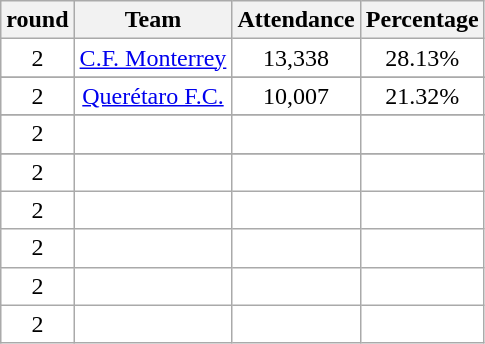<table class="wikitable sortable">
<tr>
<th>round</th>
<th>Team</th>
<th>Attendance</th>
<th>Percentage</th>
</tr>
<tr align=center bgcolor=#FFFFFF>
<td>2</td>
<td><a href='#'>C.F. Monterrey</a></td>
<td>13,338</td>
<td>28.13%</td>
</tr>
<tr>
</tr>
<tr align=center bgcolor=#FFFFFF>
<td>2</td>
<td><a href='#'>Querétaro F.C.</a></td>
<td>10,007</td>
<td>21.32%</td>
</tr>
<tr>
</tr>
<tr align=center bgcolor=#FFFFFF>
<td>2</td>
<td></td>
<td></td>
<td></td>
</tr>
<tr>
</tr>
<tr align=center bgcolor=#FFFFFF>
<td>2</td>
<td></td>
<td></td>
<td></td>
</tr>
<tr align=center bgcolor=#FFFFFF>
<td>2</td>
<td></td>
<td></td>
<td></td>
</tr>
<tr align=center bgcolor=#FFFFFF>
<td>2</td>
<td></td>
<td></td>
<td></td>
</tr>
<tr align=center bgcolor=#FFFFFF>
<td>2</td>
<td></td>
<td></td>
<td></td>
</tr>
<tr align=center bgcolor=#FFFFFF>
<td>2</td>
<td></td>
<td></td>
<td></td>
</tr>
</table>
